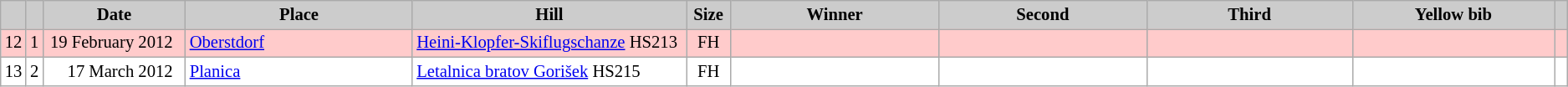<table class="wikitable plainrowheaders" style="background:#fff; font-size:86%; line-height:16px; border:gray solid 1px; border-collapse:collapse;">
<tr style="background:#ccc; text-align:center;">
<th scope="col" style="background:#ccc; width=10 px;"></th>
<th scope="col" style="background:#ccc; width=10 px;"></th>
<th scope="col" style="background:#ccc; width:120px;">Date</th>
<th scope="col" style="background:#ccc; width:200px;">Place</th>
<th scope="col" style="background:#ccc; width:240px;">Hill</th>
<th scope="col" style="background:#ccc; width:30px;">Size</th>
<th scope="col" style="background:#ccc; width:185px;">Winner</th>
<th scope="col" style="background:#ccc; width:185px;">Second</th>
<th scope="col" style="background:#ccc; width:185px;">Third</th>
<th scope="col" style="background:#ccc; width:180px;">Yellow bib</th>
<th scope="col" style="background:#ccc; width:5px;"></th>
</tr>
<tr bgcolor=#FFCBCB>
<td align=center>12</td>
<td align=center>1</td>
<td align=right>19 February 2012  </td>
<td> <a href='#'>Oberstdorf</a></td>
<td><a href='#'>Heini-Klopfer-Skiflugschanze</a> HS213</td>
<td align=center>FH</td>
<td></td>
<td></td>
<td></td>
<td></td>
<td></td>
</tr>
<tr>
<td align=center>13</td>
<td align=center>2</td>
<td align=right>17 March 2012  </td>
<td> <a href='#'>Planica</a></td>
<td><a href='#'>Letalnica bratov Gorišek</a> HS215</td>
<td align=center>FH</td>
<td></td>
<td></td>
<td></td>
<td></td>
<td></td>
</tr>
</table>
